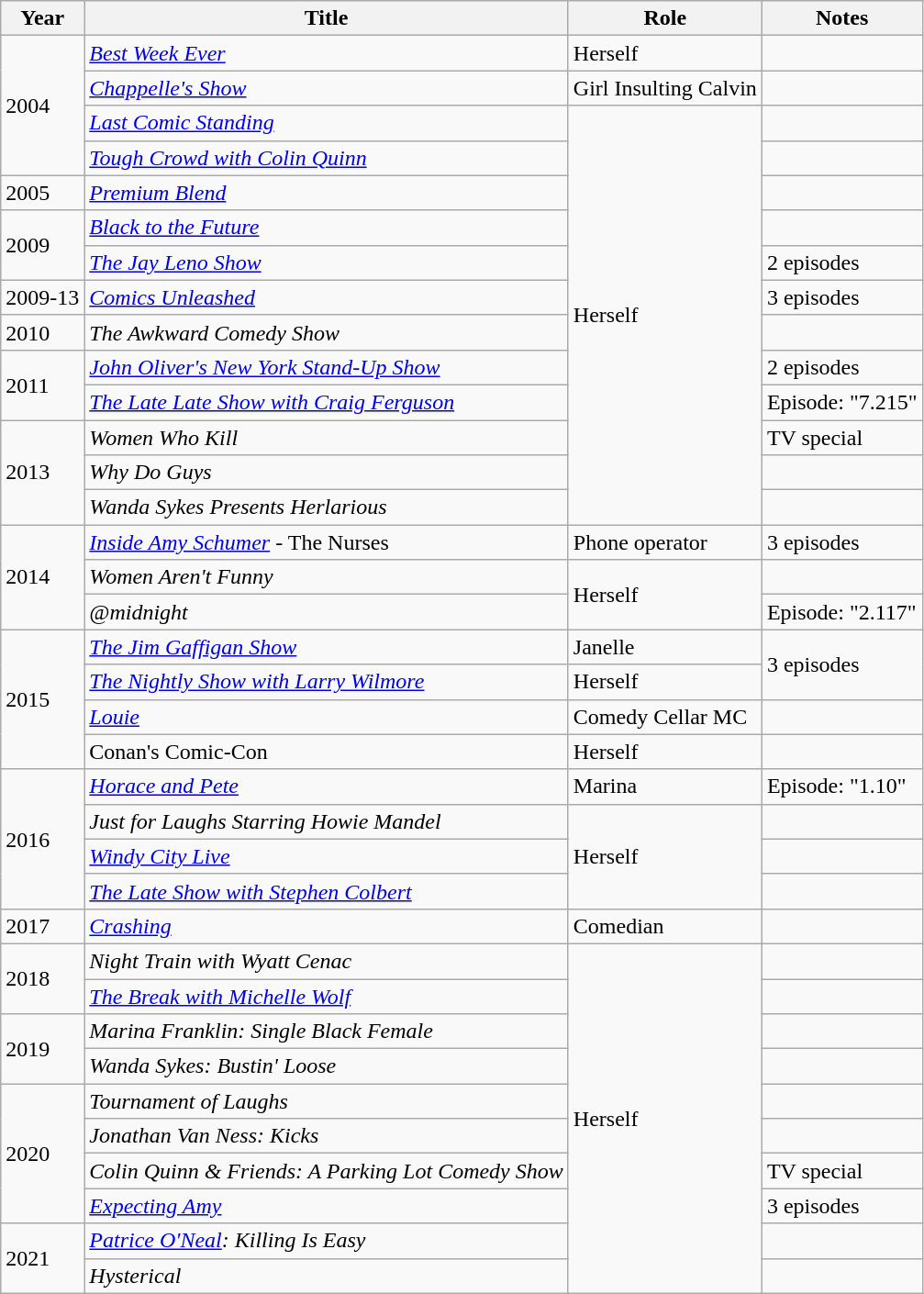<table class="wikitable sortable">
<tr>
<th>Year</th>
<th>Title</th>
<th>Role</th>
<th class="wikitable sortable">Notes</th>
</tr>
<tr>
<td rowspan=4>2004</td>
<td><em><a href='#'>Best Week Ever</a></em></td>
<td>Herself</td>
<td></td>
</tr>
<tr>
<td><em><a href='#'>Chappelle's Show</a></em></td>
<td>Girl Insulting Calvin</td>
<td></td>
</tr>
<tr>
<td><em><a href='#'>Last Comic Standing</a></em></td>
<td rowspan=12>Herself</td>
<td></td>
</tr>
<tr>
<td><em><a href='#'>Tough Crowd with Colin Quinn</a></em></td>
<td></td>
</tr>
<tr>
<td>2005</td>
<td><em><a href='#'>Premium Blend</a></em></td>
<td></td>
</tr>
<tr>
<td rowspan=2>2009</td>
<td><em><a href='#'>Black to the Future</a></em></td>
<td></td>
</tr>
<tr>
<td><em><a href='#'>The Jay Leno Show</a></em></td>
<td>2 episodes</td>
</tr>
<tr>
<td>2009-13</td>
<td><em><a href='#'>Comics Unleashed</a></em></td>
<td>3 episodes</td>
</tr>
<tr>
<td>2010</td>
<td><em>The Awkward Comedy Show</em></td>
<td></td>
</tr>
<tr>
<td rowspan=2>2011</td>
<td><em><a href='#'>John Oliver's New York Stand-Up Show</a></em></td>
<td>2 episodes</td>
</tr>
<tr>
<td><em><a href='#'>The Late Late Show with Craig Ferguson</a></em></td>
<td>Episode: "7.215"</td>
</tr>
<tr>
<td rowspan=3>2013</td>
<td><em>Women Who Kill</em></td>
<td>TV special</td>
</tr>
<tr>
<td><em>Why Do Guys</em></td>
<td></td>
</tr>
<tr>
<td><em>Wanda Sykes Presents Herlarious</em></td>
<td></td>
</tr>
<tr>
<td rowspan=3>2014</td>
<td><em><a href='#'>Inside Amy Schumer</a></em> - The Nurses</td>
<td>Phone operator</td>
<td>3 episodes</td>
</tr>
<tr>
<td><em>Women Aren't Funny</em></td>
<td rowspan=2>Herself</td>
<td></td>
</tr>
<tr>
<td><em>@midnight</em></td>
<td>Episode: "2.117"</td>
</tr>
<tr>
<td rowspan=4>2015</td>
<td><em><a href='#'>The Jim Gaffigan Show</a></em></td>
<td>Janelle</td>
<td rowspan=2>3 episodes</td>
</tr>
<tr>
<td><em><a href='#'>The Nightly Show with Larry Wilmore</a></em></td>
<td>Herself</td>
</tr>
<tr>
<td><em><a href='#'>Louie</a></em></td>
<td>Comedy Cellar MC</td>
<td></td>
</tr>
<tr>
<td>Conan's Comic-Con</td>
<td>Herself</td>
<td></td>
</tr>
<tr>
<td rowspan=4>2016</td>
<td><em><a href='#'>Horace and Pete</a></em></td>
<td>Marina</td>
<td>Episode: "1.10"</td>
</tr>
<tr>
<td><em>Just for Laughs Starring Howie Mandel</em></td>
<td rowspan=3>Herself</td>
<td></td>
</tr>
<tr>
<td><em><a href='#'>Windy City Live</a></em></td>
<td></td>
</tr>
<tr>
<td><em><a href='#'>The Late Show with Stephen Colbert</a></em></td>
<td></td>
</tr>
<tr>
<td>2017</td>
<td><em><a href='#'>Crashing</a></em></td>
<td>Comedian</td>
<td></td>
</tr>
<tr>
<td rowspan=2>2018</td>
<td><em>Night Train with Wyatt Cenac</em></td>
<td rowspan=10>Herself</td>
<td></td>
</tr>
<tr>
<td><em><a href='#'>The Break with Michelle Wolf</a></em></td>
<td></td>
</tr>
<tr>
<td rowspan=2>2019</td>
<td><em>Marina Franklin: Single Black Female</em></td>
<td></td>
</tr>
<tr>
<td><em>Wanda Sykes: Bustin' Loose</em></td>
<td></td>
</tr>
<tr>
<td rowspan=4>2020</td>
<td><em>Tournament of Laughs</em></td>
<td></td>
</tr>
<tr>
<td><em>Jonathan Van Ness: Kicks</em></td>
<td></td>
</tr>
<tr>
<td><em>Colin Quinn & Friends: A Parking Lot Comedy Show</em></td>
<td>TV special</td>
</tr>
<tr>
<td><em><a href='#'>Expecting Amy</a></em></td>
<td>3 episodes</td>
</tr>
<tr>
<td rowspan=2>2021</td>
<td><em><a href='#'>Patrice O'Neal</a>: Killing Is Easy</em></td>
<td></td>
</tr>
<tr>
<td><em>Hysterical</em></td>
<td></td>
</tr>
</table>
